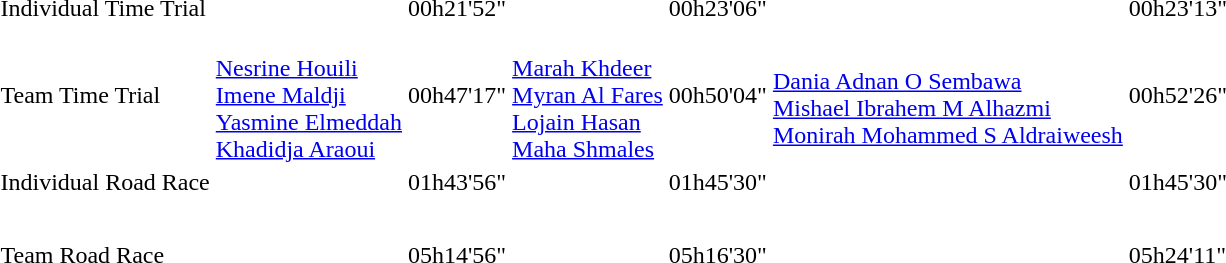<table>
<tr>
<td>Individual Time Trial</td>
<td></td>
<td>00h21'52"</td>
<td></td>
<td>00h23'06"</td>
<td></td>
<td>00h23'13"</td>
</tr>
<tr>
<td>Team Time Trial</td>
<td><br><a href='#'>Nesrine Houili</a><br><a href='#'>Imene Maldji</a><br><a href='#'>Yasmine Elmeddah</a><br><a href='#'>Khadidja Araoui</a></td>
<td>00h47'17"</td>
<td><br><a href='#'>Marah Khdeer</a><br><a href='#'>Myran Al Fares</a><br><a href='#'>Lojain Hasan</a><br><a href='#'>Maha Shmales</a></td>
<td>00h50'04"</td>
<td><br><a href='#'>Dania Adnan O Sembawa</a><br><a href='#'>Mishael Ibrahem M Alhazmi</a><br><a href='#'>Monirah Mohammed S Aldraiweesh</a><br></td>
<td>00h52'26"</td>
</tr>
<tr>
<td>Individual Road Race</td>
<td></td>
<td>01h43'56"</td>
<td></td>
<td>01h45'30"</td>
<td></td>
<td>01h45'30"</td>
</tr>
<tr>
<td>Team Road Race</td>
<td><br><br><br><br></td>
<td>05h14'56"</td>
<td><br><br><br><br></td>
<td>05h16'30"</td>
<td><br><br><br><br></td>
<td>05h24'11"</td>
</tr>
</table>
